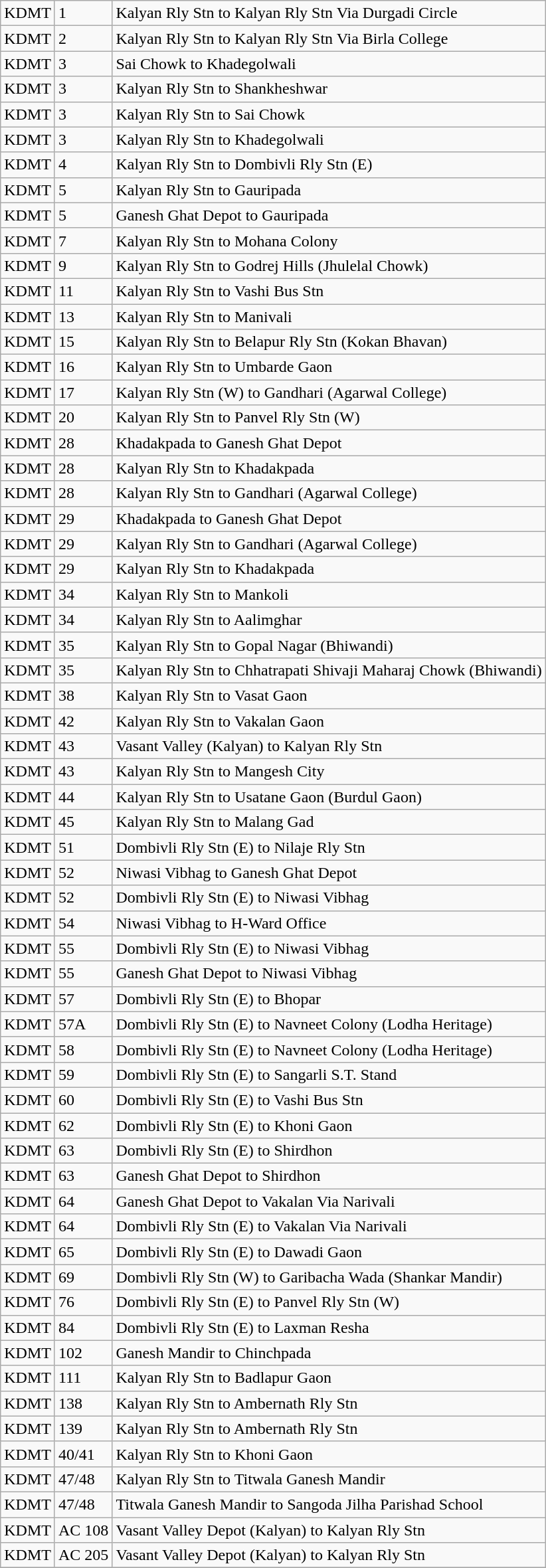<table class="wikitable">
<tr>
<td>KDMT</td>
<td>1</td>
<td>Kalyan Rly Stn to Kalyan Rly Stn Via Durgadi Circle</td>
</tr>
<tr>
<td>KDMT</td>
<td>2</td>
<td>Kalyan Rly Stn to Kalyan Rly Stn Via Birla College</td>
</tr>
<tr>
<td>KDMT</td>
<td>3</td>
<td>Sai Chowk to Khadegolwali</td>
</tr>
<tr>
<td>KDMT</td>
<td>3</td>
<td>Kalyan Rly Stn to Shankheshwar</td>
</tr>
<tr>
<td>KDMT</td>
<td>3</td>
<td>Kalyan Rly Stn to Sai Chowk</td>
</tr>
<tr>
<td>KDMT</td>
<td>3</td>
<td>Kalyan Rly Stn to Khadegolwali</td>
</tr>
<tr>
<td>KDMT</td>
<td>4</td>
<td>Kalyan Rly Stn to Dombivli Rly Stn (E)</td>
</tr>
<tr>
<td>KDMT</td>
<td>5</td>
<td>Kalyan Rly Stn to Gauripada</td>
</tr>
<tr>
<td>KDMT</td>
<td>5</td>
<td>Ganesh Ghat Depot to Gauripada</td>
</tr>
<tr>
<td>KDMT</td>
<td>7</td>
<td>Kalyan Rly Stn to Mohana Colony</td>
</tr>
<tr>
<td>KDMT</td>
<td>9</td>
<td>Kalyan Rly Stn to Godrej Hills (Jhulelal Chowk)</td>
</tr>
<tr>
<td>KDMT</td>
<td>11</td>
<td>Kalyan Rly Stn to Vashi Bus Stn</td>
</tr>
<tr>
<td>KDMT</td>
<td>13</td>
<td>Kalyan Rly Stn to Manivali</td>
</tr>
<tr>
<td>KDMT</td>
<td>15</td>
<td>Kalyan Rly Stn to Belapur Rly Stn (Kokan Bhavan)</td>
</tr>
<tr>
<td>KDMT</td>
<td>16</td>
<td>Kalyan Rly Stn to Umbarde Gaon</td>
</tr>
<tr>
<td>KDMT</td>
<td>17</td>
<td>Kalyan Rly Stn (W) to Gandhari (Agarwal College)</td>
</tr>
<tr>
<td>KDMT</td>
<td>20</td>
<td>Kalyan Rly Stn to Panvel Rly Stn (W)</td>
</tr>
<tr>
<td>KDMT</td>
<td>28</td>
<td>Khadakpada to Ganesh Ghat Depot</td>
</tr>
<tr>
<td>KDMT</td>
<td>28</td>
<td>Kalyan Rly Stn to Khadakpada</td>
</tr>
<tr>
<td>KDMT</td>
<td>28</td>
<td>Kalyan Rly Stn to Gandhari (Agarwal College)</td>
</tr>
<tr>
<td>KDMT</td>
<td>29</td>
<td>Khadakpada to Ganesh Ghat Depot</td>
</tr>
<tr>
<td>KDMT</td>
<td>29</td>
<td>Kalyan Rly Stn to Gandhari (Agarwal College)</td>
</tr>
<tr>
<td>KDMT</td>
<td>29</td>
<td>Kalyan Rly Stn to Khadakpada</td>
</tr>
<tr>
<td>KDMT</td>
<td>34</td>
<td>Kalyan Rly Stn to Mankoli</td>
</tr>
<tr>
<td>KDMT</td>
<td>34</td>
<td>Kalyan Rly Stn to Aalimghar</td>
</tr>
<tr>
<td>KDMT</td>
<td>35</td>
<td>Kalyan Rly Stn to Gopal Nagar (Bhiwandi)</td>
</tr>
<tr>
<td>KDMT</td>
<td>35</td>
<td>Kalyan Rly Stn to Chhatrapati Shivaji Maharaj Chowk (Bhiwandi)</td>
</tr>
<tr>
<td>KDMT</td>
<td>38</td>
<td>Kalyan Rly Stn to Vasat Gaon</td>
</tr>
<tr>
<td>KDMT</td>
<td>42</td>
<td>Kalyan Rly Stn to Vakalan Gaon</td>
</tr>
<tr>
<td>KDMT</td>
<td>43</td>
<td>Vasant Valley (Kalyan) to Kalyan Rly Stn</td>
</tr>
<tr>
<td>KDMT</td>
<td>43</td>
<td>Kalyan Rly Stn to Mangesh City</td>
</tr>
<tr>
<td>KDMT</td>
<td>44</td>
<td>Kalyan Rly Stn to Usatane Gaon (Burdul Gaon)</td>
</tr>
<tr>
<td>KDMT</td>
<td>45</td>
<td>Kalyan Rly Stn to Malang Gad</td>
</tr>
<tr>
<td>KDMT</td>
<td>51</td>
<td>Dombivli Rly Stn (E) to Nilaje Rly Stn</td>
</tr>
<tr>
<td>KDMT</td>
<td>52</td>
<td>Niwasi Vibhag to Ganesh Ghat Depot</td>
</tr>
<tr>
<td>KDMT</td>
<td>52</td>
<td>Dombivli Rly Stn (E) to Niwasi Vibhag</td>
</tr>
<tr>
<td>KDMT</td>
<td>54</td>
<td>Niwasi Vibhag to H-Ward Office</td>
</tr>
<tr>
<td>KDMT</td>
<td>55</td>
<td>Dombivli Rly Stn (E) to Niwasi Vibhag</td>
</tr>
<tr>
<td>KDMT</td>
<td>55</td>
<td>Ganesh Ghat Depot to Niwasi Vibhag</td>
</tr>
<tr>
<td>KDMT</td>
<td>57</td>
<td>Dombivli Rly Stn (E) to Bhopar</td>
</tr>
<tr>
<td>KDMT</td>
<td>57A</td>
<td>Dombivli Rly Stn (E) to Navneet Colony (Lodha Heritage)</td>
</tr>
<tr>
<td>KDMT</td>
<td>58</td>
<td>Dombivli Rly Stn (E) to Navneet Colony (Lodha Heritage)</td>
</tr>
<tr>
<td>KDMT</td>
<td>59</td>
<td>Dombivli Rly Stn (E) to Sangarli S.T. Stand</td>
</tr>
<tr>
<td>KDMT</td>
<td>60</td>
<td>Dombivli Rly Stn (E) to Vashi Bus Stn</td>
</tr>
<tr>
<td>KDMT</td>
<td>62</td>
<td>Dombivli Rly Stn (E) to Khoni Gaon</td>
</tr>
<tr>
<td>KDMT</td>
<td>63</td>
<td>Dombivli Rly Stn (E) to Shirdhon</td>
</tr>
<tr>
<td>KDMT</td>
<td>63</td>
<td>Ganesh Ghat Depot to Shirdhon</td>
</tr>
<tr>
<td>KDMT</td>
<td>64</td>
<td>Ganesh Ghat Depot to Vakalan Via Narivali</td>
</tr>
<tr>
<td>KDMT</td>
<td>64</td>
<td>Dombivli Rly Stn (E) to Vakalan Via Narivali</td>
</tr>
<tr>
<td>KDMT</td>
<td>65</td>
<td>Dombivli Rly Stn (E) to Dawadi Gaon</td>
</tr>
<tr>
<td>KDMT</td>
<td>69</td>
<td>Dombivli Rly Stn (W) to Garibacha Wada (Shankar Mandir)</td>
</tr>
<tr>
<td>KDMT</td>
<td>76</td>
<td>Dombivli Rly Stn (E) to Panvel Rly Stn (W)</td>
</tr>
<tr>
<td>KDMT</td>
<td>84</td>
<td>Dombivli Rly Stn (E) to Laxman Resha</td>
</tr>
<tr>
<td>KDMT</td>
<td>102</td>
<td>Ganesh Mandir to Chinchpada</td>
</tr>
<tr>
<td>KDMT</td>
<td>111</td>
<td>Kalyan Rly Stn to Badlapur Gaon</td>
</tr>
<tr>
<td>KDMT</td>
<td>138</td>
<td>Kalyan Rly Stn to Ambernath Rly Stn</td>
</tr>
<tr>
<td>KDMT</td>
<td>139</td>
<td>Kalyan Rly Stn to Ambernath Rly Stn</td>
</tr>
<tr>
<td>KDMT</td>
<td>40/41</td>
<td>Kalyan Rly Stn to Khoni Gaon</td>
</tr>
<tr>
<td>KDMT</td>
<td>47/48</td>
<td>Kalyan Rly Stn to Titwala Ganesh Mandir</td>
</tr>
<tr>
<td>KDMT</td>
<td>47/48</td>
<td>Titwala Ganesh Mandir to Sangoda Jilha Parishad School</td>
</tr>
<tr>
<td>KDMT</td>
<td>AC 108</td>
<td>Vasant Valley Depot (Kalyan) to Kalyan Rly Stn</td>
</tr>
<tr>
<td>KDMT</td>
<td>AC 205</td>
<td>Vasant Valley Depot (Kalyan) to Kalyan Rly Stn</td>
</tr>
<tr>
</tr>
</table>
